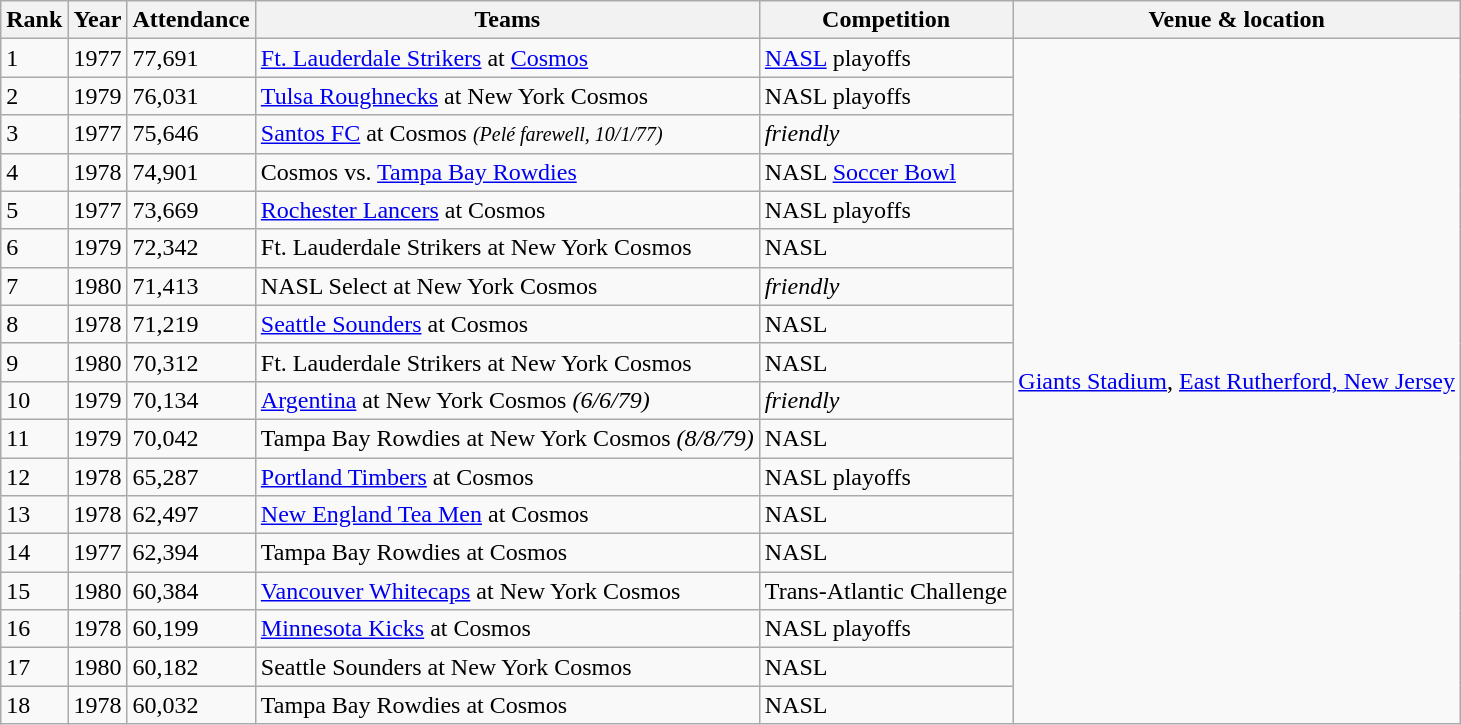<table class= "wikitable sortable">
<tr>
<th scope=col>Rank</th>
<th scope=col>Year</th>
<th scope=col>Attendance</th>
<th scope=col>Teams</th>
<th scope=col>Competition</th>
<th scope=col class=unsortable>Venue & location</th>
</tr>
<tr>
<td>1</td>
<td>1977</td>
<td>77,691</td>
<td><a href='#'>Ft. Lauderdale Strikers</a> at <a href='#'>Cosmos</a></td>
<td><a href='#'>NASL</a> playoffs</td>
<td rowspan=18><a href='#'>Giants Stadium</a>, <a href='#'>East Rutherford, New Jersey</a></td>
</tr>
<tr>
<td>2</td>
<td>1979</td>
<td>76,031</td>
<td><a href='#'>Tulsa Roughnecks</a> at New York Cosmos</td>
<td>NASL playoffs</td>
</tr>
<tr>
<td>3</td>
<td>1977</td>
<td>75,646</td>
<td><a href='#'>Santos FC</a> at Cosmos <small><em>(Pelé farewell, 10/1/77)</em></small></td>
<td><em>friendly</em></td>
</tr>
<tr>
<td>4</td>
<td>1978</td>
<td>74,901</td>
<td>Cosmos vs. <a href='#'>Tampa Bay Rowdies</a></td>
<td>NASL <a href='#'>Soccer Bowl</a></td>
</tr>
<tr>
<td>5</td>
<td>1977</td>
<td>73,669</td>
<td><a href='#'>Rochester Lancers</a> at Cosmos</td>
<td>NASL playoffs</td>
</tr>
<tr>
<td>6</td>
<td>1979</td>
<td>72,342</td>
<td>Ft. Lauderdale Strikers at New York Cosmos</td>
<td>NASL</td>
</tr>
<tr>
<td>7</td>
<td>1980</td>
<td>71,413</td>
<td>NASL Select at New York Cosmos</td>
<td><em>friendly</em></td>
</tr>
<tr>
<td>8</td>
<td>1978</td>
<td>71,219</td>
<td><a href='#'>Seattle Sounders</a> at Cosmos</td>
<td>NASL</td>
</tr>
<tr>
<td>9</td>
<td>1980</td>
<td>70,312</td>
<td>Ft. Lauderdale Strikers at New York Cosmos</td>
<td>NASL</td>
</tr>
<tr>
<td>10</td>
<td>1979</td>
<td>70,134</td>
<td><a href='#'>Argentina</a> at New York Cosmos <em>(6/6/79)</em></td>
<td><em>friendly</em></td>
</tr>
<tr>
<td>11</td>
<td>1979</td>
<td>70,042</td>
<td>Tampa Bay Rowdies at New York Cosmos <em>(8/8/79)</em></td>
<td>NASL</td>
</tr>
<tr>
<td>12</td>
<td>1978</td>
<td>65,287</td>
<td><a href='#'>Portland Timbers</a> at Cosmos</td>
<td>NASL playoffs</td>
</tr>
<tr>
<td>13</td>
<td>1978</td>
<td>62,497</td>
<td><a href='#'>New England Tea Men</a> at Cosmos</td>
<td>NASL</td>
</tr>
<tr>
<td>14</td>
<td>1977</td>
<td>62,394</td>
<td>Tampa Bay Rowdies at Cosmos</td>
<td>NASL</td>
</tr>
<tr>
<td>15</td>
<td>1980</td>
<td>60,384</td>
<td><a href='#'>Vancouver Whitecaps</a> at New York Cosmos</td>
<td>Trans-Atlantic Challenge</td>
</tr>
<tr>
<td>16</td>
<td>1978</td>
<td>60,199</td>
<td><a href='#'>Minnesota Kicks</a> at Cosmos</td>
<td>NASL playoffs</td>
</tr>
<tr>
<td>17</td>
<td>1980</td>
<td>60,182</td>
<td>Seattle Sounders at New York Cosmos</td>
<td>NASL</td>
</tr>
<tr>
<td>18</td>
<td>1978</td>
<td>60,032</td>
<td>Tampa Bay Rowdies at Cosmos</td>
<td>NASL</td>
</tr>
</table>
